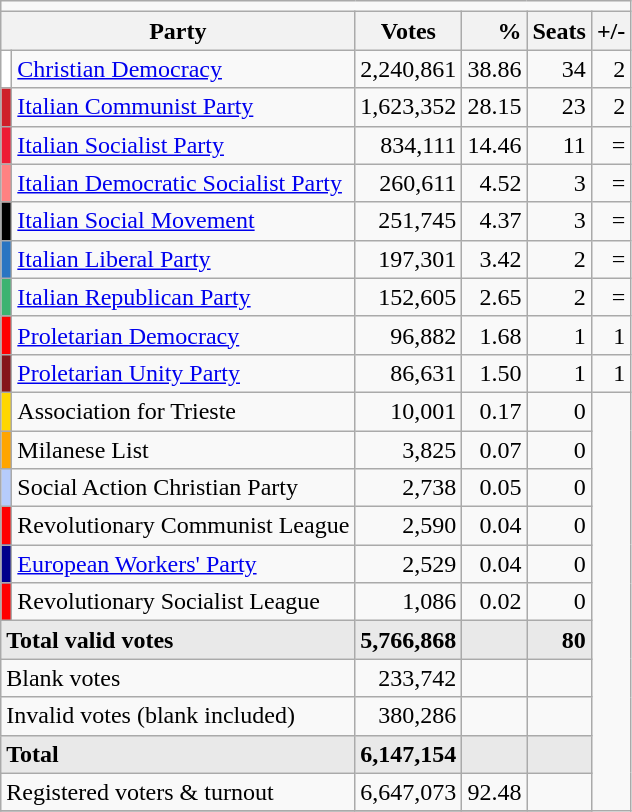<table class="wikitable" style=text-align:right>
<tr>
<td colspan="6"></td>
</tr>
<tr>
<th colspan="2" style="text-align:center;">Party</th>
<th style="text-align:center;">Votes</th>
<th style="text-align:right;">%</th>
<th style="text-align:right;">Seats</th>
<th style="text-align:right;">+/-</th>
</tr>
<tr>
<td style="background:#FFFFFF;"></td>
<td style="text-align:left;"><a href='#'>Christian Democracy</a></td>
<td>2,240,861</td>
<td>38.86</td>
<td>34</td>
<td>2</td>
</tr>
<tr>
<td style="background:#CE2029;"></td>
<td style="text-align:left;"><a href='#'>Italian Communist Party</a></td>
<td>1,623,352</td>
<td>28.15</td>
<td>23</td>
<td>2</td>
</tr>
<tr>
<td style="background:#ED1B34;"></td>
<td style="text-align:left;"><a href='#'>Italian Socialist Party</a></td>
<td>834,111</td>
<td>14.46</td>
<td>11</td>
<td>=</td>
</tr>
<tr>
<td style="background:#FF8282;"></td>
<td style="text-align:left;"><a href='#'>Italian Democratic Socialist Party</a></td>
<td>260,611</td>
<td>4.52</td>
<td>3</td>
<td>=</td>
</tr>
<tr>
<td style="background:#000000;"></td>
<td style="text-align:left;"><a href='#'>Italian Social Movement</a></td>
<td>251,745</td>
<td>4.37</td>
<td>3</td>
<td>=</td>
</tr>
<tr>
<td style="background:#2975C2;"></td>
<td style="text-align:left;"><a href='#'>Italian Liberal Party</a></td>
<td>197,301</td>
<td>3.42</td>
<td>2</td>
<td>=</td>
</tr>
<tr>
<td style="background:#3CB371;"></td>
<td style="text-align:left;"><a href='#'>Italian Republican Party</a></td>
<td>152,605</td>
<td>2.65</td>
<td>2</td>
<td>=</td>
</tr>
<tr>
<td style="background:#FF0000;"></td>
<td style="text-align:left;"><a href='#'>Proletarian Democracy</a></td>
<td>96,882</td>
<td>1.68</td>
<td>1</td>
<td>1</td>
</tr>
<tr>
<td style="background:#85151A;"></td>
<td style="text-align:left;"><a href='#'>Proletarian Unity Party</a></td>
<td>86,631</td>
<td>1.50</td>
<td>1</td>
<td>1</td>
</tr>
<tr>
<td style="background:gold;"></td>
<td style="text-align:left;">Association for Trieste</td>
<td>10,001</td>
<td>0.17</td>
<td>0</td>
</tr>
<tr>
<td style="background:orange;"></td>
<td style="text-align:left;">Milanese List</td>
<td>3,825</td>
<td>0.07</td>
<td>0</td>
</tr>
<tr>
<td style="background:#B6CCFB;"></td>
<td style="text-align:left;">Social Action Christian Party</td>
<td>2,738</td>
<td>0.05</td>
<td>0</td>
</tr>
<tr>
<td style="background:red;"></td>
<td style="text-align:left;">Revolutionary Communist League</td>
<td>2,590</td>
<td>0.04</td>
<td>0</td>
</tr>
<tr>
<td style="background:darkblue;"></td>
<td style="text-align:left;"><a href='#'>European Workers' Party</a></td>
<td>2,529</td>
<td>0.04</td>
<td>0</td>
</tr>
<tr>
<td style="background:red;"></td>
<td style="text-align:left;">Revolutionary Socialist League</td>
<td>1,086</td>
<td>0.02</td>
<td>0</td>
</tr>
<tr style="background-color:#E9E9E9">
<td colspan="2" style="text-align:left;"><strong>Total valid votes</strong></td>
<td><strong>5,766,868</strong></td>
<td></td>
<td><strong>80</strong></td>
</tr>
<tr>
<td colspan="2" style="text-align:left;">Blank votes</td>
<td>233,742</td>
<td></td>
<td></td>
</tr>
<tr>
<td colspan="2" style="text-align:left;">Invalid votes (blank included)</td>
<td>380,286</td>
<td></td>
<td></td>
</tr>
<tr style="background-color:#E9E9E9">
<td colspan="2" style="text-align:left;"><strong>Total</strong></td>
<td><strong>6,147,154</strong></td>
<td></td>
<td></td>
</tr>
<tr>
<td colspan="2" style="text-align:left;">Registered voters & turnout</td>
<td>6,647,073</td>
<td>92.48</td>
<td></td>
</tr>
<tr>
</tr>
</table>
